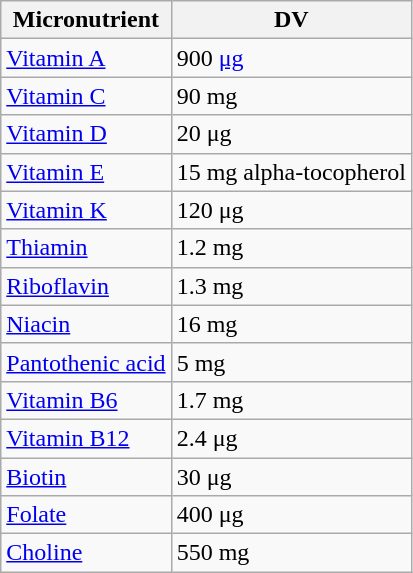<table class="wikitable">
<tr>
<th>Micronutrient</th>
<th>DV</th>
</tr>
<tr>
<td><a href='#'>Vitamin A</a></td>
<td>900 <a href='#'>μg</a></td>
</tr>
<tr>
<td><a href='#'>Vitamin C</a></td>
<td>90 mg</td>
</tr>
<tr>
<td><a href='#'>Vitamin D</a></td>
<td>20 μg</td>
</tr>
<tr>
<td><a href='#'>Vitamin E</a></td>
<td>15 mg alpha-tocopherol</td>
</tr>
<tr>
<td><a href='#'>Vitamin K</a></td>
<td>120 μg</td>
</tr>
<tr>
<td><a href='#'>Thiamin</a></td>
<td>1.2 mg</td>
</tr>
<tr>
<td><a href='#'>Riboflavin</a></td>
<td>1.3 mg</td>
</tr>
<tr>
<td><a href='#'>Niacin</a></td>
<td>16 mg</td>
</tr>
<tr>
<td><a href='#'>Pantothenic acid</a></td>
<td>5 mg</td>
</tr>
<tr>
<td><a href='#'>Vitamin B6</a></td>
<td>1.7 mg</td>
</tr>
<tr>
<td><a href='#'>Vitamin B12</a></td>
<td>2.4 μg</td>
</tr>
<tr>
<td><a href='#'>Biotin</a></td>
<td>30 μg</td>
</tr>
<tr>
<td><a href='#'>Folate</a></td>
<td>400 μg</td>
</tr>
<tr>
<td><a href='#'>Choline</a></td>
<td>550 mg</td>
</tr>
</table>
